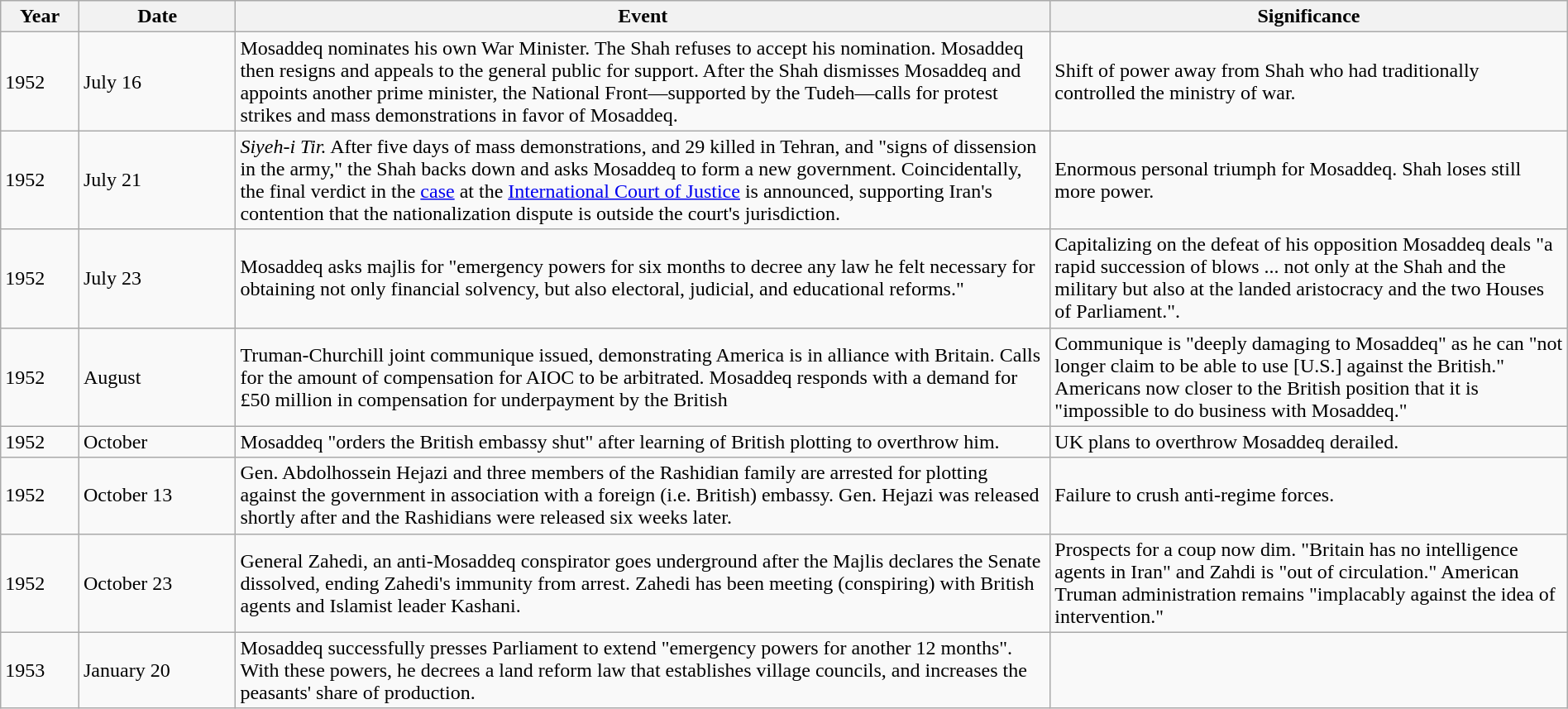<table class="wikitable" width="100%">
<tr>
<th style="width:5%">Year</th>
<th style="width:10%">Date</th>
<th>Event</th>
<th>Significance</th>
</tr>
<tr>
<td>1952</td>
<td>July 16</td>
<td>Mosaddeq nominates his own War Minister. The Shah refuses to accept his nomination. Mosaddeq then resigns and appeals to the general public for support. After the Shah dismisses Mosaddeq and appoints another prime minister, the National Front—supported by the Tudeh—calls for protest strikes and mass demonstrations in favor of Mosaddeq.</td>
<td>Shift of power away from Shah who had traditionally controlled the ministry of war.</td>
</tr>
<tr>
<td>1952</td>
<td>July 21</td>
<td><em>Siyeh-i Tir.</em> After five days of mass demonstrations, and 29 killed in Tehran, and "signs of dissension in the army," the Shah backs down and asks Mosaddeq to form a new government. Coincidentally, the final verdict in the <a href='#'>case</a> at the <a href='#'>International Court of Justice</a> is announced, supporting Iran's contention that the nationalization dispute is outside the court's jurisdiction.</td>
<td>Enormous personal triumph for Mosaddeq. Shah loses still more power.</td>
</tr>
<tr>
<td>1952</td>
<td>July 23</td>
<td>Mosaddeq asks majlis for "emergency powers for six months to decree any law he felt necessary for obtaining not only financial solvency, but also electoral, judicial, and educational reforms."</td>
<td>Capitalizing on the defeat of his opposition Mosaddeq deals "a rapid succession of blows ... not only at the Shah and the military but also at the landed aristocracy and the two Houses of Parliament.".</td>
</tr>
<tr>
<td>1952</td>
<td>August</td>
<td>Truman-Churchill joint communique issued, demonstrating America is in alliance with Britain. Calls for the amount of compensation for AIOC to be arbitrated. Mosaddeq responds with a demand for £50 million in compensation for underpayment by the British</td>
<td>Communique is "deeply damaging to Mosaddeq" as he can "not longer claim to be able to use [U.S.] against the British." Americans now closer to the British position that it is "impossible to do business with Mosaddeq."</td>
</tr>
<tr>
<td>1952</td>
<td>October</td>
<td>Mosaddeq "orders the British embassy shut" after learning of British plotting to overthrow him.</td>
<td>UK plans to overthrow Mosaddeq derailed.</td>
</tr>
<tr>
<td>1952</td>
<td>October 13</td>
<td>Gen. Abdolhossein Hejazi and three members of the Rashidian family are arrested for plotting against the government in association with a foreign (i.e. British) embassy. Gen. Hejazi was released shortly after and the Rashidians were released six weeks later.</td>
<td>Failure to crush anti-regime forces.</td>
</tr>
<tr>
<td>1952</td>
<td>October 23</td>
<td>General Zahedi, an anti-Mosaddeq conspirator goes underground after the Majlis declares the Senate dissolved, ending Zahedi's immunity from arrest. Zahedi has been meeting (conspiring) with British agents and Islamist leader Kashani.</td>
<td>Prospects for a coup now dim. "Britain has no intelligence agents in Iran" and Zahdi is "out of circulation." American Truman administration remains "implacably against the idea of intervention."</td>
</tr>
<tr>
<td>1953</td>
<td>January 20</td>
<td>Mosaddeq successfully presses Parliament to extend "emergency powers for another 12 months". With these powers, he decrees a land reform law that establishes village councils, and increases the peasants' share of production.</td>
<td></td>
</tr>
</table>
